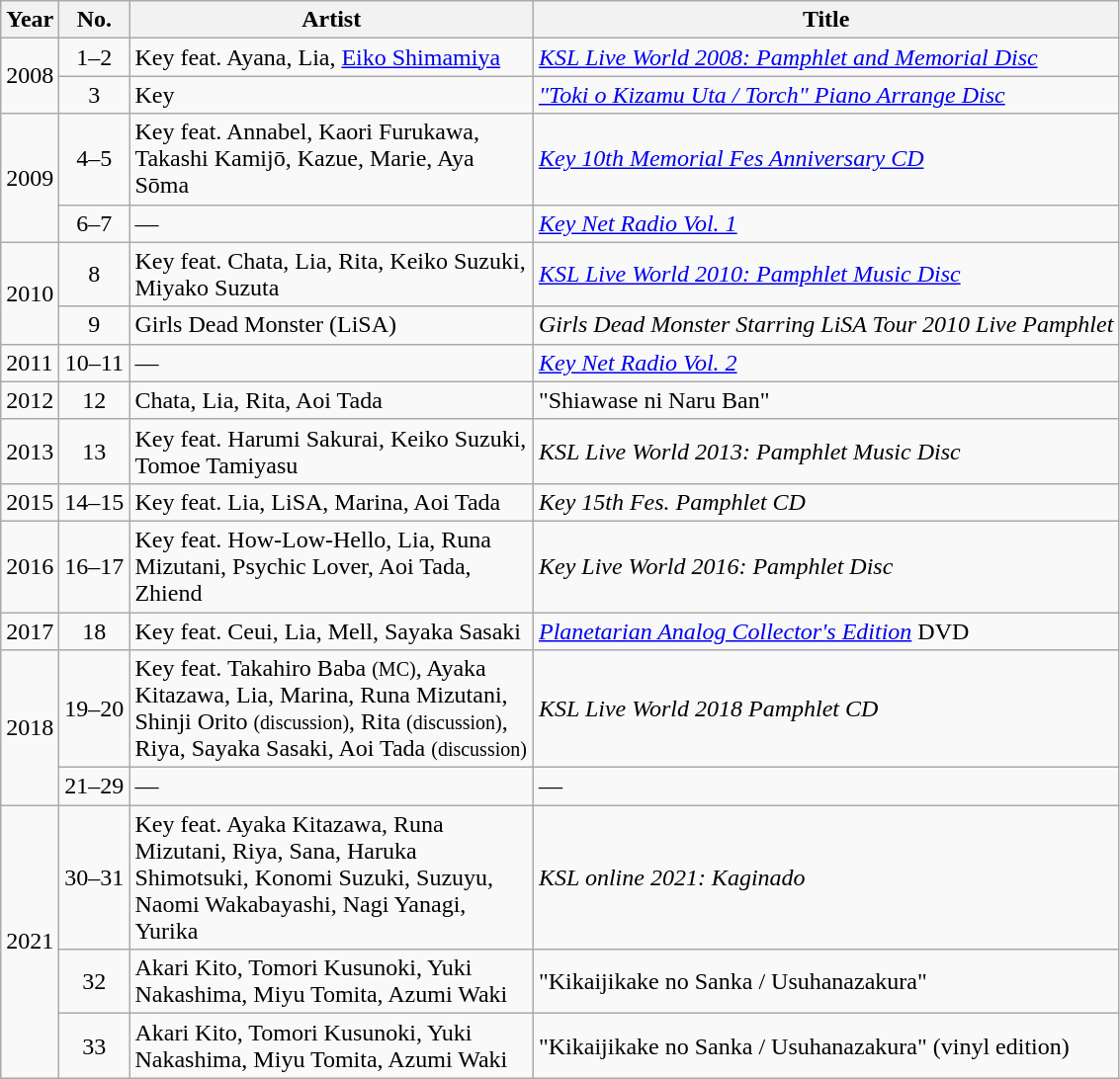<table class="wikitable" border="1">
<tr>
<th>Year</th>
<th>No.</th>
<th width="265">Artist</th>
<th>Title</th>
</tr>
<tr>
<td rowspan="2">2008</td>
<td align="center">1–2</td>
<td>Key feat. Ayana, Lia, <a href='#'>Eiko Shimamiya</a></td>
<td><em><a href='#'>KSL Live World 2008: Pamphlet and Memorial Disc</a></em></td>
</tr>
<tr>
<td align="center">3</td>
<td>Key</td>
<td><em><a href='#'>"Toki o Kizamu Uta / Torch" Piano Arrange Disc</a></em></td>
</tr>
<tr>
<td rowspan="2">2009</td>
<td align="center">4–5</td>
<td>Key feat. Annabel, Kaori Furukawa, Takashi Kamijō, Kazue, Marie, Aya Sōma</td>
<td><em><a href='#'>Key 10th Memorial Fes Anniversary CD</a></em></td>
</tr>
<tr>
<td align="center">6–7</td>
<td>—</td>
<td><em><a href='#'>Key Net Radio Vol. 1</a></em></td>
</tr>
<tr>
<td rowspan="2">2010</td>
<td align="center">8</td>
<td>Key feat. Chata, Lia, Rita, Keiko Suzuki, Miyako Suzuta</td>
<td><em><a href='#'>KSL Live World 2010: Pamphlet Music Disc</a></em></td>
</tr>
<tr>
<td align="center">9</td>
<td>Girls Dead Monster (LiSA)</td>
<td><em>Girls Dead Monster Starring LiSA Tour 2010 Live Pamphlet</em></td>
</tr>
<tr>
<td>2011</td>
<td align="center">10–11</td>
<td>—</td>
<td><em><a href='#'>Key Net Radio Vol. 2</a></em></td>
</tr>
<tr>
<td>2012</td>
<td align="center">12</td>
<td>Chata, Lia, Rita, Aoi Tada</td>
<td>"Shiawase ni Naru Ban"</td>
</tr>
<tr>
<td>2013</td>
<td align="center">13</td>
<td>Key feat. Harumi Sakurai, Keiko Suzuki, Tomoe Tamiyasu</td>
<td><em>KSL Live World 2013: Pamphlet Music Disc</em></td>
</tr>
<tr>
<td>2015</td>
<td align="center">14–15</td>
<td>Key feat. Lia, LiSA, Marina, Aoi Tada</td>
<td><em>Key 15th Fes. Pamphlet CD</em></td>
</tr>
<tr>
<td>2016</td>
<td align="center">16–17</td>
<td>Key feat. How-Low-Hello, Lia, Runa Mizutani, Psychic Lover, Aoi Tada, Zhiend</td>
<td><em>Key Live World 2016: Pamphlet Disc</em></td>
</tr>
<tr>
<td>2017</td>
<td align="center">18</td>
<td>Key feat. Ceui, Lia, Mell, Sayaka Sasaki</td>
<td><em><a href='#'>Planetarian Analog Collector's Edition</a></em> DVD</td>
</tr>
<tr>
<td rowspan="2">2018</td>
<td align="center">19–20</td>
<td>Key feat. Takahiro Baba <small>(MC)</small>, Ayaka Kitazawa, Lia, Marina, Runa Mizutani, Shinji Orito <small>(discussion)</small>, Rita <small>(discussion)</small>, Riya, Sayaka Sasaki, Aoi Tada <small>(discussion)</small></td>
<td><em>KSL Live World 2018 Pamphlet CD</em></td>
</tr>
<tr>
<td align="center">21–29</td>
<td>—</td>
<td>—</td>
</tr>
<tr>
<td rowspan="3">2021</td>
<td align="center">30–31</td>
<td>Key feat. Ayaka Kitazawa, Runa Mizutani, Riya, Sana, Haruka Shimotsuki, Konomi Suzuki, Suzuyu, Naomi Wakabayashi, Nagi Yanagi, Yurika</td>
<td><em>KSL online 2021: Kaginado</em></td>
</tr>
<tr>
<td align="center">32</td>
<td>Akari Kito, Tomori Kusunoki, Yuki Nakashima, Miyu Tomita, Azumi Waki</td>
<td>"Kikaijikake no Sanka / Usuhanazakura"</td>
</tr>
<tr>
<td align="center">33</td>
<td>Akari Kito, Tomori Kusunoki, Yuki Nakashima, Miyu Tomita, Azumi Waki</td>
<td>"Kikaijikake no Sanka / Usuhanazakura" (vinyl edition)</td>
</tr>
</table>
